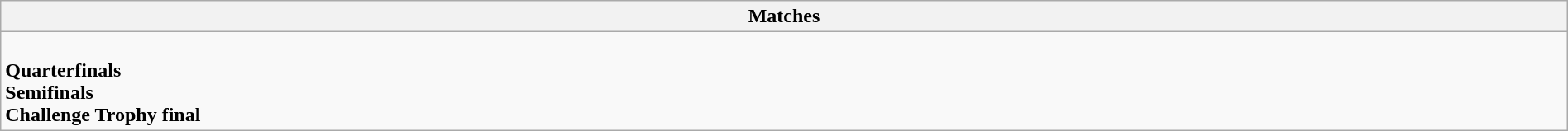<table class="wikitable collapsible collapsed" style="width:100%;">
<tr>
<th>Matches</th>
</tr>
<tr>
<td><br><strong>Quarterfinals</strong>



<br><strong>Semifinals</strong>

<br><strong>Challenge Trophy final</strong>
</td>
</tr>
</table>
